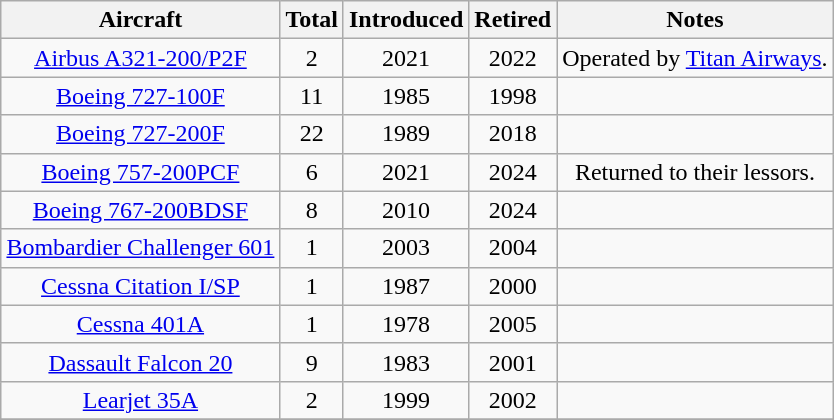<table class="wikitable" style="margin:0.5em auto; text-align:center">
<tr>
<th>Aircraft</th>
<th>Total</th>
<th>Introduced</th>
<th>Retired</th>
<th>Notes</th>
</tr>
<tr>
<td><a href='#'>Airbus A321-200/P2F</a></td>
<td>2</td>
<td>2021</td>
<td>2022</td>
<td>Operated by <a href='#'>Titan Airways</a>.</td>
</tr>
<tr>
<td><a href='#'>Boeing 727-100F</a></td>
<td>11</td>
<td>1985</td>
<td>1998</td>
<td></td>
</tr>
<tr>
<td><a href='#'>Boeing 727-200F</a></td>
<td>22</td>
<td>1989</td>
<td>2018</td>
<td></td>
</tr>
<tr>
<td><a href='#'>Boeing 757-200PCF</a></td>
<td>6</td>
<td>2021</td>
<td>2024</td>
<td>Returned to their lessors.</td>
</tr>
<tr>
<td><a href='#'>Boeing 767-200BDSF</a></td>
<td>8</td>
<td>2010</td>
<td>2024</td>
<td></td>
</tr>
<tr>
<td><a href='#'>Bombardier Challenger 601</a></td>
<td>1</td>
<td>2003</td>
<td>2004</td>
<td></td>
</tr>
<tr>
<td><a href='#'>Cessna Citation I/SP</a></td>
<td>1</td>
<td>1987</td>
<td>2000</td>
<td></td>
</tr>
<tr>
<td><a href='#'>Cessna 401A</a></td>
<td>1</td>
<td>1978</td>
<td>2005</td>
<td></td>
</tr>
<tr>
<td><a href='#'>Dassault Falcon 20</a></td>
<td>9</td>
<td>1983</td>
<td>2001</td>
<td></td>
</tr>
<tr>
<td><a href='#'>Learjet 35A</a></td>
<td>2</td>
<td>1999</td>
<td>2002</td>
<td></td>
</tr>
<tr>
</tr>
</table>
